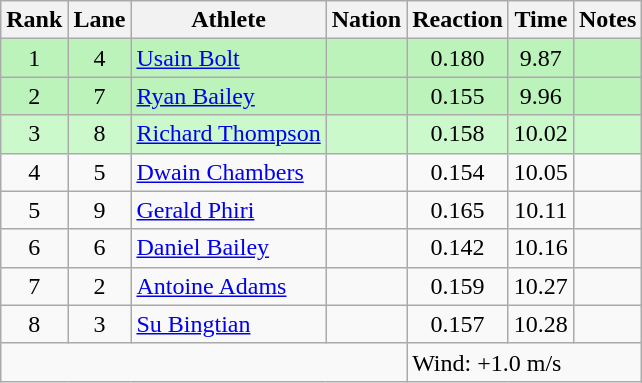<table class="wikitable sortable" style="text-align:center">
<tr>
<th>Rank</th>
<th>Lane</th>
<th>Athlete</th>
<th>Nation</th>
<th>Reaction</th>
<th>Time</th>
<th>Notes</th>
</tr>
<tr style="background:#bbf3bb;">
<td>1</td>
<td>4</td>
<td align=left><a href='#'>Usain Bolt</a></td>
<td align=left></td>
<td>0.180</td>
<td>9.87</td>
<td></td>
</tr>
<tr style="background:#bbf3bb;">
<td>2</td>
<td>7</td>
<td align=left><a href='#'>Ryan Bailey</a></td>
<td align=left></td>
<td>0.155</td>
<td>9.96</td>
<td></td>
</tr>
<tr style="background:#ccf9cc;">
<td>3</td>
<td>8</td>
<td align=left><a href='#'>Richard Thompson</a></td>
<td align=left></td>
<td>0.158</td>
<td>10.02</td>
<td></td>
</tr>
<tr>
<td>4</td>
<td>5</td>
<td align=left><a href='#'>Dwain Chambers</a></td>
<td align=left></td>
<td>0.154</td>
<td>10.05</td>
<td></td>
</tr>
<tr>
<td>5</td>
<td>9</td>
<td align=left><a href='#'>Gerald Phiri</a></td>
<td align=left></td>
<td>0.165</td>
<td>10.11</td>
<td></td>
</tr>
<tr>
<td>6</td>
<td>6</td>
<td align=left><a href='#'>Daniel Bailey</a></td>
<td align=left></td>
<td>0.142</td>
<td>10.16</td>
<td></td>
</tr>
<tr>
<td>7</td>
<td>2</td>
<td align=left><a href='#'>Antoine Adams</a></td>
<td align=left></td>
<td>0.159</td>
<td>10.27</td>
<td></td>
</tr>
<tr>
<td>8</td>
<td>3</td>
<td align=left><a href='#'>Su Bingtian</a></td>
<td align=left></td>
<td>0.157</td>
<td>10.28</td>
<td></td>
</tr>
<tr class="sortbottom">
<td colspan=4></td>
<td colspan="3" style="text-align:left;">Wind: +1.0 m/s</td>
</tr>
</table>
